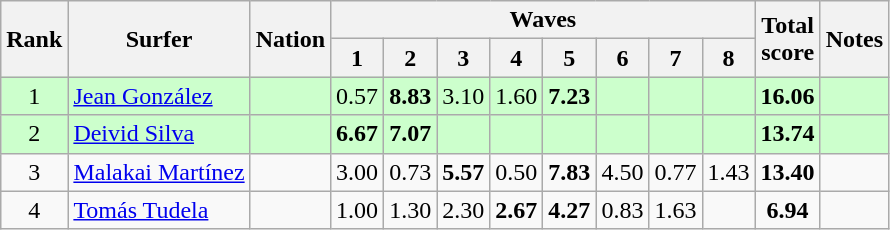<table class="wikitable sortable" style="text-align:center">
<tr>
<th rowspan=2>Rank</th>
<th rowspan=2>Surfer</th>
<th rowspan=2>Nation</th>
<th colspan=8>Waves</th>
<th rowspan=2>Total<br>score</th>
<th rowspan=2>Notes</th>
</tr>
<tr>
<th>1</th>
<th>2</th>
<th>3</th>
<th>4</th>
<th>5</th>
<th>6</th>
<th>7</th>
<th>8</th>
</tr>
<tr bgcolor=ccffcc>
<td>1</td>
<td align=left><a href='#'>Jean González</a></td>
<td align=left></td>
<td>0.57</td>
<td><strong>8.83</strong></td>
<td>3.10</td>
<td>1.60</td>
<td><strong>7.23</strong></td>
<td></td>
<td></td>
<td></td>
<td><strong>16.06</strong></td>
<td></td>
</tr>
<tr bgcolor=ccffcc>
<td>2</td>
<td align=left><a href='#'>Deivid Silva</a></td>
<td align=left></td>
<td><strong>6.67</strong></td>
<td><strong>7.07</strong></td>
<td></td>
<td></td>
<td></td>
<td></td>
<td></td>
<td></td>
<td><strong>13.74</strong></td>
<td></td>
</tr>
<tr>
<td>3</td>
<td align=left><a href='#'>Malakai Martínez</a></td>
<td align=left></td>
<td>3.00</td>
<td>0.73</td>
<td><strong>5.57</strong></td>
<td>0.50</td>
<td><strong>7.83</strong></td>
<td>4.50</td>
<td>0.77</td>
<td>1.43</td>
<td><strong>13.40</strong></td>
<td></td>
</tr>
<tr>
<td>4</td>
<td align=left><a href='#'>Tomás Tudela</a></td>
<td align=left></td>
<td>1.00</td>
<td>1.30</td>
<td>2.30</td>
<td><strong>2.67</strong></td>
<td><strong>4.27</strong></td>
<td>0.83</td>
<td>1.63</td>
<td></td>
<td><strong>6.94</strong></td>
<td></td>
</tr>
</table>
